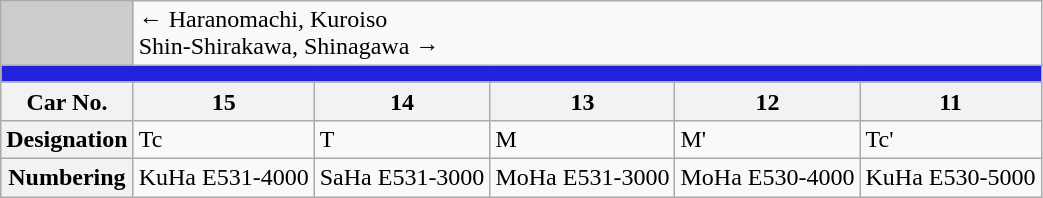<table class="wikitable">
<tr>
<td style="background-color:#ccc;"> </td>
<td colspan="5"><div>← Haranomachi, Kuroiso</div><div>Shin-Shirakawa, Shinagawa →</div></td>
</tr>
<tr style="line-height: 10px; background-color: #2222DD;">
<td colspan="6" style="padding:0; border:0;"> </td>
</tr>
<tr>
<th>Car No.</th>
<th>15</th>
<th>14</th>
<th>13</th>
<th>12</th>
<th>11</th>
</tr>
<tr>
<th>Designation</th>
<td>Tc</td>
<td>T</td>
<td>M</td>
<td>M'</td>
<td>Tc'</td>
</tr>
<tr>
<th>Numbering</th>
<td>KuHa E531-4000</td>
<td>SaHa E531-3000</td>
<td>MoHa E531-3000</td>
<td>MoHa E530-4000</td>
<td>KuHa E530-5000</td>
</tr>
</table>
